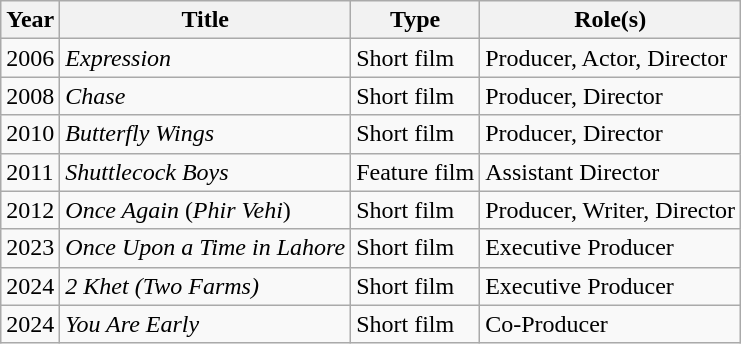<table class="wikitable sortable">
<tr>
<th>Year</th>
<th>Title</th>
<th>Type</th>
<th>Role(s)</th>
</tr>
<tr>
<td>2006</td>
<td><em>Expression</em></td>
<td>Short film</td>
<td>Producer, Actor, Director</td>
</tr>
<tr>
<td>2008</td>
<td><em>Chase</em></td>
<td>Short film</td>
<td>Producer, Director</td>
</tr>
<tr>
<td>2010</td>
<td><em>Butterfly Wings</em></td>
<td>Short film</td>
<td>Producer, Director</td>
</tr>
<tr>
<td>2011</td>
<td><em>Shuttlecock Boys</em></td>
<td>Feature film</td>
<td>Assistant Director</td>
</tr>
<tr>
<td>2012</td>
<td><em>Once Again</em> (<em>Phir Vehi</em>)</td>
<td>Short film</td>
<td>Producer, Writer, Director</td>
</tr>
<tr>
<td>2023</td>
<td><em>Once Upon a Time in Lahore</em></td>
<td>Short film</td>
<td>Executive Producer</td>
</tr>
<tr>
<td>2024</td>
<td><em>2 Khet (Two Farms)</em></td>
<td>Short film</td>
<td>Executive Producer</td>
</tr>
<tr>
<td>2024</td>
<td><em>You Are Early</em></td>
<td>Short film</td>
<td>Co-Producer</td>
</tr>
</table>
